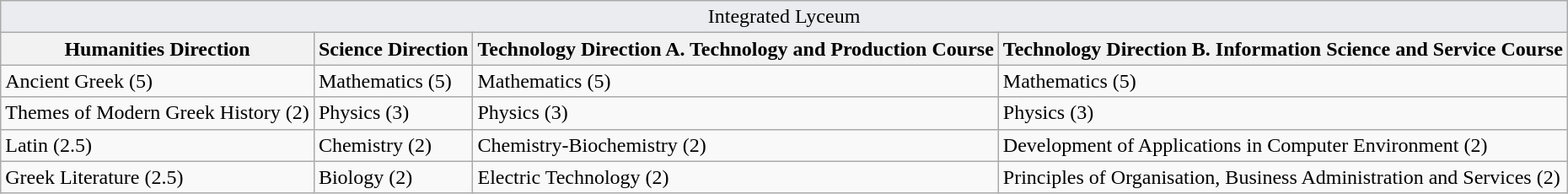<table class="wikitable" border="1">
<tr>
<td colspan="4" align="center" style="background:#eaecf0;">Integrated Lyceum</td>
</tr>
<tr>
<th>Humanities Direction</th>
<th>Science Direction</th>
<th>Technology Direction A. Technology and Production Course</th>
<th>Technology Direction B. Information Science and Service Course</th>
</tr>
<tr>
<td>Ancient Greek (5)</td>
<td>Mathematics (5)</td>
<td>Mathematics (5)</td>
<td>Mathematics (5)</td>
</tr>
<tr>
<td>Themes of Modern Greek History (2)</td>
<td>Physics (3)</td>
<td>Physics (3)</td>
<td>Physics (3)</td>
</tr>
<tr>
<td>Latin (2.5)</td>
<td>Chemistry (2)</td>
<td>Chemistry-Biochemistry (2)</td>
<td>Development of Applications in Computer Environment (2)</td>
</tr>
<tr>
<td>Greek Literature (2.5)</td>
<td>Biology (2)</td>
<td>Electric Technology (2)</td>
<td>Principles of Organisation, Business Administration and Services (2)</td>
</tr>
</table>
